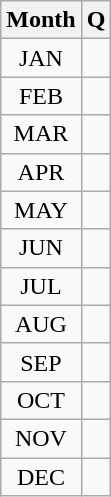<table class="wikitable" style="text-align:center;">
<tr>
<th>Month</th>
<th>Q</th>
</tr>
<tr>
<td>JAN</td>
<td></td>
</tr>
<tr>
<td>FEB</td>
<td></td>
</tr>
<tr>
<td>MAR</td>
<td></td>
</tr>
<tr>
<td>APR</td>
<td></td>
</tr>
<tr>
<td>MAY</td>
<td></td>
</tr>
<tr>
<td>JUN</td>
<td></td>
</tr>
<tr>
<td>JUL</td>
<td></td>
</tr>
<tr>
<td>AUG</td>
<td></td>
</tr>
<tr>
<td>SEP</td>
<td></td>
</tr>
<tr>
<td>OCT</td>
<td></td>
</tr>
<tr>
<td>NOV</td>
<td></td>
</tr>
<tr>
<td>DEC</td>
<td></td>
</tr>
</table>
